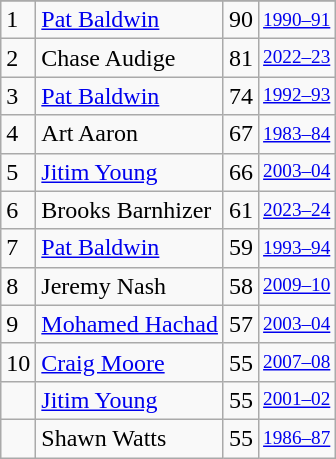<table class="wikitable">
<tr>
</tr>
<tr>
<td>1</td>
<td><a href='#'>Pat Baldwin</a></td>
<td>90</td>
<td style="font-size:80%;"><a href='#'>1990–91</a></td>
</tr>
<tr>
<td>2</td>
<td>Chase Audige</td>
<td>81</td>
<td style="font-size:80%;"><a href='#'>2022–23</a></td>
</tr>
<tr>
<td>3</td>
<td><a href='#'>Pat Baldwin</a></td>
<td>74</td>
<td style="font-size:80%;"><a href='#'>1992–93</a></td>
</tr>
<tr>
<td>4</td>
<td>Art Aaron</td>
<td>67</td>
<td style="font-size:80%;"><a href='#'>1983–84</a></td>
</tr>
<tr>
<td>5</td>
<td><a href='#'>Jitim Young</a></td>
<td>66</td>
<td style="font-size:80%;"><a href='#'>2003–04</a></td>
</tr>
<tr>
<td>6</td>
<td>Brooks Barnhizer</td>
<td>61</td>
<td style="font-size:80%;"><a href='#'>2023–24</a></td>
</tr>
<tr>
<td>7</td>
<td><a href='#'>Pat Baldwin</a></td>
<td>59</td>
<td style="font-size:80%;"><a href='#'>1993–94</a></td>
</tr>
<tr>
<td>8</td>
<td>Jeremy Nash</td>
<td>58</td>
<td style="font-size:80%;"><a href='#'>2009–10</a></td>
</tr>
<tr>
<td>9</td>
<td><a href='#'>Mohamed Hachad</a></td>
<td>57</td>
<td style="font-size:80%;"><a href='#'>2003–04</a></td>
</tr>
<tr>
<td>10</td>
<td><a href='#'>Craig Moore</a></td>
<td>55</td>
<td style="font-size:80%;"><a href='#'>2007–08</a></td>
</tr>
<tr>
<td></td>
<td><a href='#'>Jitim Young</a></td>
<td>55</td>
<td style="font-size:80%;"><a href='#'>2001–02</a></td>
</tr>
<tr>
<td></td>
<td>Shawn Watts</td>
<td>55</td>
<td style="font-size:80%;"><a href='#'>1986–87</a></td>
</tr>
</table>
